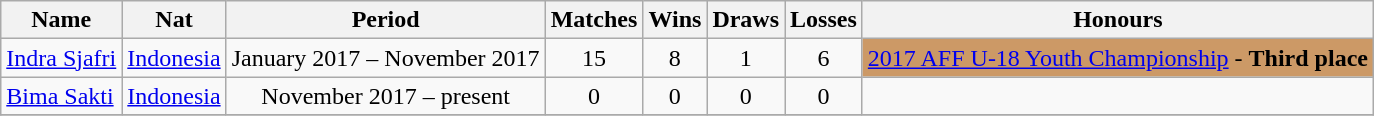<table class="wikitable">
<tr>
<th>Name</th>
<th>Nat</th>
<th>Period</th>
<th>Matches</th>
<th>Wins</th>
<th>Draws</th>
<th>Losses</th>
<th>Honours</th>
</tr>
<tr>
<td><a href='#'>Indra Sjafri</a></td>
<td align="center"> <a href='#'>Indonesia</a></td>
<td align="center">January 2017 – November 2017</td>
<td align="center">15</td>
<td align="center">8</td>
<td align="center">1</td>
<td align="center">6</td>
<td style=background:#c96><a href='#'>2017 AFF U-18 Youth Championship</a> - <strong>Third place</strong></td>
</tr>
<tr>
<td><a href='#'>Bima Sakti</a></td>
<td align="center"> <a href='#'>Indonesia</a></td>
<td align="center">November 2017 – present</td>
<td align="center">0</td>
<td align="center">0</td>
<td align="center">0</td>
<td align="center">0</td>
<td></td>
</tr>
<tr>
</tr>
</table>
